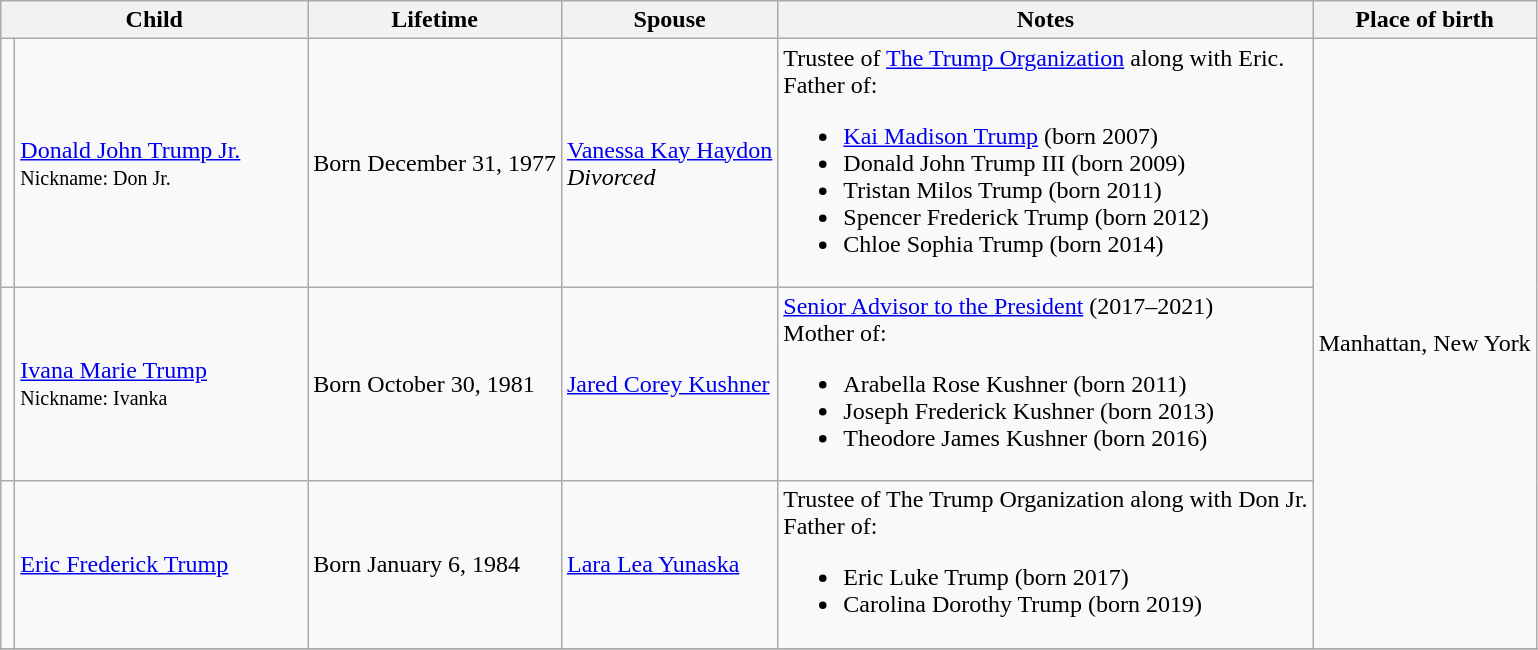<table class="wikitable">
<tr>
<th colspan="2" width=20%>Child</th>
<th>Lifetime</th>
<th>Spouse</th>
<th>Notes</th>
<th>Place of birth</th>
</tr>
<tr>
<td rowspan="1" style="text-align:center;"></td>
<td><a href='#'>Donald John Trump Jr.</a><br><small>Nickname: Don Jr.</small></td>
<td>Born December 31, 1977</td>
<td><a href='#'>Vanessa Kay Haydon</a> <br><em>Divorced</em></td>
<td>Trustee of <a href='#'>The Trump Organization</a> along with Eric.<br>Father of:<ul><li><a href='#'>Kai Madison Trump</a> (born 2007)</li><li>Donald John Trump III (born 2009)</li><li>Tristan Milos Trump (born 2011)</li><li>Spencer Frederick Trump (born 2012)</li><li>Chloe Sophia Trump (born 2014)</li></ul></td>
<td rowspan="3">Manhattan, New York</td>
</tr>
<tr>
<td rowspan="1" style="text-align:center;"></td>
<td><a href='#'>Ivana Marie Trump</a><br><small>Nickname: Ivanka</small></td>
<td>Born October 30, 1981</td>
<td><a href='#'>Jared Corey Kushner</a></td>
<td><a href='#'>Senior Advisor to the President</a> (2017–2021)<br>Mother of:<ul><li>Arabella Rose Kushner (born 2011)</li><li>Joseph Frederick Kushner (born 2013)</li><li>Theodore James Kushner (born 2016)</li></ul></td>
</tr>
<tr>
<td rowspan="1" style="text-align:center;"></td>
<td><a href='#'>Eric Frederick Trump</a></td>
<td>Born January 6, 1984</td>
<td><a href='#'>Lara Lea Yunaska</a></td>
<td>Trustee of The Trump Organization along with Don Jr.<br>Father of:<ul><li>Eric Luke Trump (born 2017)</li><li>Carolina Dorothy Trump (born 2019)</li></ul></td>
</tr>
<tr>
</tr>
</table>
